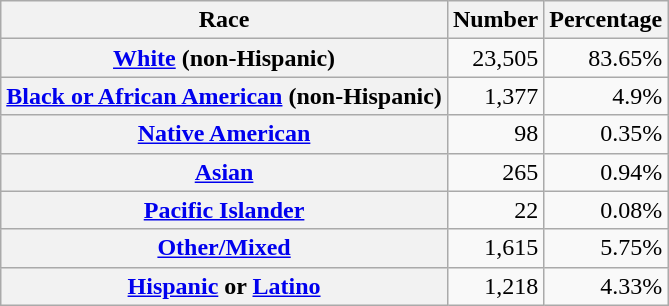<table class="wikitable" style="text-align:right">
<tr>
<th scope="col">Race</th>
<th scope="col">Number</th>
<th scope="col">Percentage</th>
</tr>
<tr>
<th scope="row"><a href='#'>White</a> (non-Hispanic)</th>
<td>23,505</td>
<td>83.65%</td>
</tr>
<tr>
<th scope="row"><a href='#'>Black or African American</a> (non-Hispanic)</th>
<td>1,377</td>
<td>4.9%</td>
</tr>
<tr>
<th scope="row"><a href='#'>Native American</a></th>
<td>98</td>
<td>0.35%</td>
</tr>
<tr>
<th scope="row"><a href='#'>Asian</a></th>
<td>265</td>
<td>0.94%</td>
</tr>
<tr>
<th scope="row"><a href='#'>Pacific Islander</a></th>
<td>22</td>
<td>0.08%</td>
</tr>
<tr>
<th scope="row"><a href='#'>Other/Mixed</a></th>
<td>1,615</td>
<td>5.75%</td>
</tr>
<tr>
<th scope="row"><a href='#'>Hispanic</a> or <a href='#'>Latino</a></th>
<td>1,218</td>
<td>4.33%</td>
</tr>
</table>
